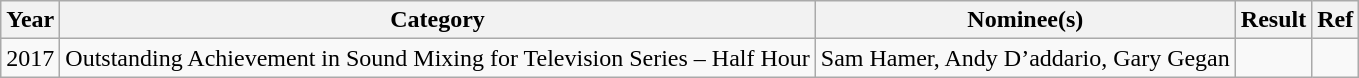<table class="wikitable">
<tr>
<th>Year</th>
<th>Category</th>
<th>Nominee(s)</th>
<th>Result</th>
<th>Ref</th>
</tr>
<tr>
<td>2017</td>
<td>Outstanding Achievement in Sound Mixing for Television Series – Half Hour</td>
<td>Sam Hamer, Andy D’addario, Gary Gegan</td>
<td></td>
<td></td>
</tr>
</table>
